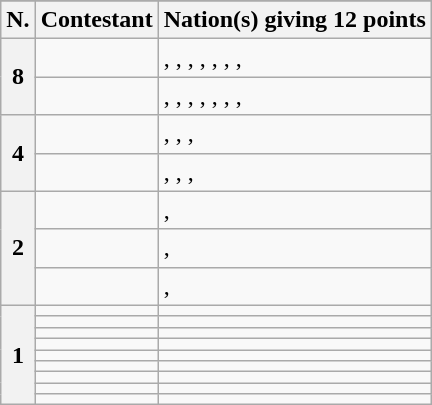<table class="wikitable plainrowheaders">
<tr>
</tr>
<tr>
<th scope="col">N.</th>
<th scope="col">Contestant</th>
<th scope="col">Nation(s) giving 12 points</th>
</tr>
<tr>
<th scope="row" rowspan="2">8</th>
<td></td>
<td>, , <strong></strong>, , , <strong></strong>, , </td>
</tr>
<tr>
<td></td>
<td><strong></strong>, , , , , , , </td>
</tr>
<tr>
<th scope="row" rowspan="2">4</th>
<td></td>
<td>, , , <strong></strong></td>
</tr>
<tr>
<td></td>
<td>, , , </td>
</tr>
<tr>
<th scope="row" rowspan="3">2</th>
<td></td>
<td>, </td>
</tr>
<tr>
<td></td>
<td><strong></strong>, </td>
</tr>
<tr>
<td></td>
<td>, </td>
</tr>
<tr>
<th scope="row" rowspan="9">1</th>
<td></td>
<td></td>
</tr>
<tr>
<td></td>
<td><strong></strong></td>
</tr>
<tr>
<td></td>
<td></td>
</tr>
<tr>
<td></td>
<td></td>
</tr>
<tr>
<td></td>
<td></td>
</tr>
<tr>
<td></td>
<td></td>
</tr>
<tr>
<td></td>
<td></td>
</tr>
<tr>
<td></td>
<td><strong></strong></td>
</tr>
<tr>
<td></td>
<td><strong></strong></td>
</tr>
</table>
